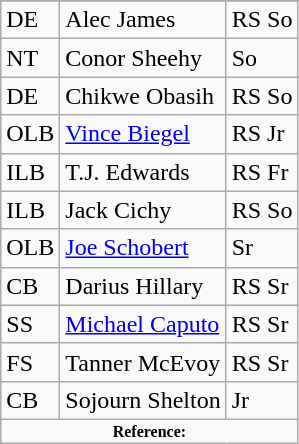<table class="wikitable">
<tr>
</tr>
<tr>
<td>DE</td>
<td>Alec James</td>
<td>RS So</td>
</tr>
<tr>
<td>NT</td>
<td>Conor Sheehy</td>
<td>So</td>
</tr>
<tr>
<td>DE</td>
<td>Chikwe Obasih</td>
<td>RS So</td>
</tr>
<tr>
<td>OLB</td>
<td><a href='#'>Vince Biegel</a></td>
<td>RS Jr</td>
</tr>
<tr>
<td>ILB</td>
<td>T.J. Edwards</td>
<td>RS Fr</td>
</tr>
<tr>
<td>ILB</td>
<td>Jack Cichy</td>
<td>RS So</td>
</tr>
<tr>
<td>OLB</td>
<td><a href='#'>Joe Schobert</a></td>
<td>Sr</td>
</tr>
<tr>
<td>CB</td>
<td>Darius Hillary</td>
<td>RS Sr</td>
</tr>
<tr>
<td>SS</td>
<td><a href='#'>Michael Caputo</a></td>
<td>RS Sr</td>
</tr>
<tr>
<td>FS</td>
<td>Tanner McEvoy</td>
<td>RS Sr</td>
</tr>
<tr>
<td>CB</td>
<td>Sojourn Shelton</td>
<td>Jr</td>
</tr>
<tr>
<td colspan="3"  style="font-size:8pt; text-align:center;"><strong>Reference:</strong></td>
</tr>
</table>
